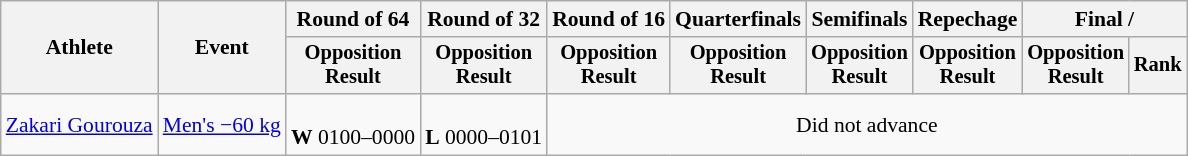<table class="wikitable" style="font-size:90%">
<tr>
<th rowspan="2">Athlete</th>
<th rowspan="2">Event</th>
<th>Round of 64</th>
<th>Round of 32</th>
<th>Round of 16</th>
<th>Quarterfinals</th>
<th>Semifinals</th>
<th>Repechage</th>
<th colspan=2>Final / </th>
</tr>
<tr style="font-size:95%">
<th>Opposition<br>Result</th>
<th>Opposition<br>Result</th>
<th>Opposition<br>Result</th>
<th>Opposition<br>Result</th>
<th>Opposition<br>Result</th>
<th>Opposition<br>Result</th>
<th>Opposition<br>Result</th>
<th>Rank</th>
</tr>
<tr align=center>
<td align=left><a href='#'>Zakari Gourouza</a></td>
<td align=left><a href='#'>Men's −60 kg</a></td>
<td><br><strong>W</strong> 0100–0000</td>
<td><br><strong>L</strong> 0000–0101</td>
<td colspan=6>Did not advance</td>
</tr>
</table>
